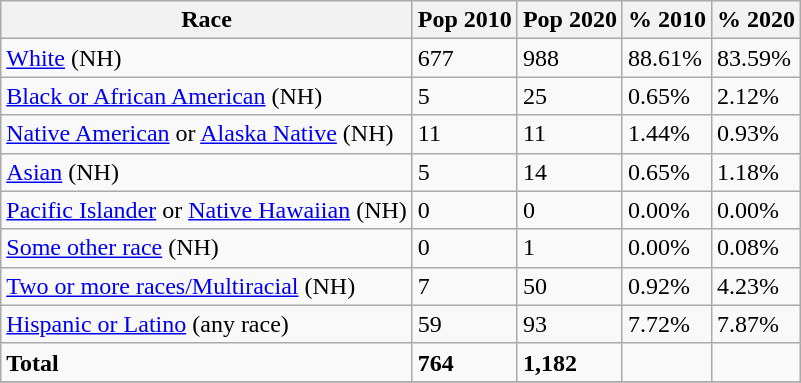<table class="wikitable">
<tr>
<th>Race</th>
<th>Pop 2010</th>
<th>Pop 2020</th>
<th>% 2010</th>
<th>% 2020</th>
</tr>
<tr>
<td><a href='#'>White</a> (NH)</td>
<td>677</td>
<td>988</td>
<td>88.61%</td>
<td>83.59%</td>
</tr>
<tr>
<td><a href='#'>Black or African American</a> (NH)</td>
<td>5</td>
<td>25</td>
<td>0.65%</td>
<td>2.12%</td>
</tr>
<tr>
<td><a href='#'>Native American</a> or <a href='#'>Alaska Native</a> (NH)</td>
<td>11</td>
<td>11</td>
<td>1.44%</td>
<td>0.93%</td>
</tr>
<tr>
<td><a href='#'>Asian</a> (NH)</td>
<td>5</td>
<td>14</td>
<td>0.65%</td>
<td>1.18%</td>
</tr>
<tr>
<td><a href='#'>Pacific Islander</a> or <a href='#'>Native Hawaiian</a> (NH)</td>
<td>0</td>
<td>0</td>
<td>0.00%</td>
<td>0.00%</td>
</tr>
<tr>
<td><a href='#'>Some other race</a> (NH)</td>
<td>0</td>
<td>1</td>
<td>0.00%</td>
<td>0.08%</td>
</tr>
<tr>
<td><a href='#'>Two or more races/Multiracial</a> (NH)</td>
<td>7</td>
<td>50</td>
<td>0.92%</td>
<td>4.23%</td>
</tr>
<tr>
<td><a href='#'>Hispanic or Latino</a> (any race)</td>
<td>59</td>
<td>93</td>
<td>7.72%</td>
<td>7.87%</td>
</tr>
<tr>
<td><strong>Total</strong></td>
<td><strong>764</strong></td>
<td><strong>1,182</strong></td>
<td></td>
<td></td>
</tr>
<tr>
</tr>
</table>
